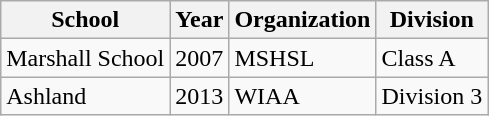<table class="wikitable">
<tr>
<th>School</th>
<th>Year</th>
<th>Organization</th>
<th>Division</th>
</tr>
<tr>
<td>Marshall School</td>
<td>2007</td>
<td>MSHSL</td>
<td>Class A</td>
</tr>
<tr>
<td>Ashland</td>
<td>2013</td>
<td>WIAA</td>
<td>Division 3</td>
</tr>
</table>
